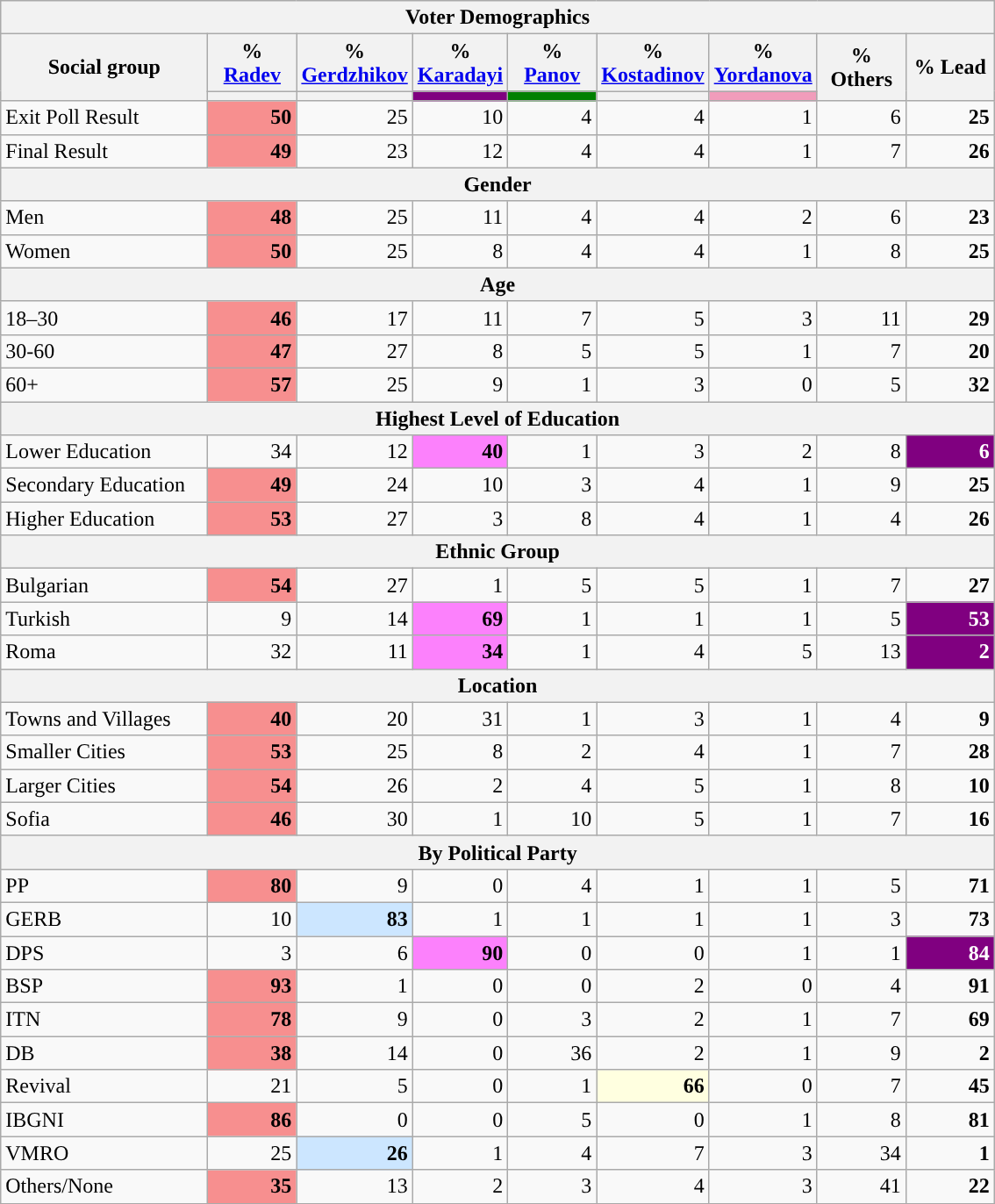<table class=wikitable>
<tr>
<th colspan="10">Voter Demographics</th>
</tr>
<tr>
<th style="width:150px;" rowspan="2">Social group</th>
<th style="width:60px;" class="unsortable">% <a href='#'>Radev</a></th>
<th style="width:60px;" class="unsortable">% <a href='#'>Gerdzhikov</a></th>
<th style="width:60px;" class="unsortable">% <a href='#'>Karadayi</a></th>
<th style="width:60px;" class="unsortable">% <a href='#'>Panov</a></th>
<th style="width:60px;" class="unsortable">% <a href='#'>Kostadinov</a></th>
<th style="width:60px;" class="unsortable">% <a href='#'>Yordanova</a></th>
<th style="width:60px;" rowspan="2" class="unsortable">% Others</th>
<th style="width:60px;" rowspan="2" class="unsortable">% Lead</th>
</tr>
<tr>
<th class="unsortable" style="color:inherit;background:"></th>
<th class="unsortable" style="color:inherit;background:"></th>
<th class="unsortable" style="color:inherit;background:#800080;  width:60px;"></th>
<th class="unsortable" style="color:inherit;background:#008000;  width:60px;"></th>
<th class="unsortable" style="color:inherit;background:"></th>
<th class="unsortable" style="color:inherit;background:#F19CBB;  width:60px;"></th>
</tr>
<tr>
<td>Exit Poll Result</td>
<td style="text-align:right; background:#F78F8F;"><strong>50</strong></td>
<td style="text-align:right;">25</td>
<td style="text-align:right;">10</td>
<td style="text-align:right;">4</td>
<td style="text-align:right;">4</td>
<td style="text-align:right;">1</td>
<td style="text-align:right;">6</td>
<td style="text-align:right; background:"><strong>25</strong></td>
</tr>
<tr>
<td>Final Result</td>
<td style="text-align:right; background:#F78F8F;"><strong>49</strong></td>
<td style="text-align:right;">23</td>
<td style="text-align:right;">12</td>
<td style="text-align:right;">4</td>
<td style="text-align:right;">4</td>
<td style="text-align:right;">1</td>
<td style="text-align:right;">7</td>
<td style="text-align:right; background:"><strong>26</strong></td>
</tr>
<tr>
<th colspan=10>Gender</th>
</tr>
<tr>
<td>Men</td>
<td style="text-align:right; background:#F78F8F;"><strong>48</strong></td>
<td style="text-align:right;">25</td>
<td style="text-align:right;">11</td>
<td style="text-align:right;">4</td>
<td style="text-align:right;">4</td>
<td style="text-align:right;">2</td>
<td style="text-align:right;">6</td>
<td style="text-align:right; background:"><strong>23</strong></td>
</tr>
<tr>
<td>Women</td>
<td style="text-align:right; background:#F78F8F;"><strong>50</strong></td>
<td style="text-align:right;">25</td>
<td style="text-align:right;">8</td>
<td style="text-align:right;">4</td>
<td style="text-align:right;">4</td>
<td style="text-align:right;">1</td>
<td style="text-align:right;">8</td>
<td style="text-align:right; background:"><strong>25</strong></td>
</tr>
<tr>
<th colspan=10>Age</th>
</tr>
<tr>
<td>18–30</td>
<td style="text-align:right; background:#F78F8F;"><strong>46</strong></td>
<td style="text-align:right;">17</td>
<td style="text-align:right;">11</td>
<td style="text-align:right;">7</td>
<td style="text-align:right;">5</td>
<td style="text-align:right;">3</td>
<td style="text-align:right;">11</td>
<td style="text-align:right; background:"><strong>29</strong></td>
</tr>
<tr>
<td>30-60</td>
<td style="text-align:right; background:#F78F8F;"><strong>47</strong></td>
<td style="text-align:right;">27</td>
<td style="text-align:right;">8</td>
<td style="text-align:right;">5</td>
<td style="text-align:right;">5</td>
<td style="text-align:right;">1</td>
<td style="text-align:right;">7</td>
<td style="text-align:right; background:"><strong>20</strong></td>
</tr>
<tr>
<td>60+</td>
<td style="text-align:right; background:#F78F8F;"><strong>57</strong></td>
<td style="text-align:right;">25</td>
<td style="text-align:right;">9</td>
<td style="text-align:right;">1</td>
<td style="text-align:right;">3</td>
<td style="text-align:right;">0</td>
<td style="text-align:right;">5</td>
<td style="text-align:right; background:"><strong>32</strong></td>
</tr>
<tr>
<th colspan=10>Highest Level of Education</th>
</tr>
<tr>
<td>Lower Education</td>
<td style="text-align:right;">34</td>
<td style="text-align:right;">12</td>
<td style="text-align:right; background:#FC81FC"><strong>40</strong></td>
<td style="text-align:right;">1</td>
<td style="text-align:right;">3</td>
<td style="text-align:right;">2</td>
<td style="text-align:right;">8</td>
<td style="text-align:right; background:#800080; color:white;"><strong>6</strong></td>
</tr>
<tr>
<td>Secondary Education</td>
<td style="text-align:right; background:#F78F8F;"><strong>49</strong></td>
<td style="text-align:right;">24</td>
<td style="text-align:right;">10</td>
<td style="text-align:right;">3</td>
<td style="text-align:right;">4</td>
<td style="text-align:right;">1</td>
<td style="text-align:right;">9</td>
<td style="text-align:right; background:"><strong>25</strong></td>
</tr>
<tr>
<td>Higher Education</td>
<td style="text-align:right; background:#F78F8F;"><strong>53</strong></td>
<td style="text-align:right;">27</td>
<td style="text-align:right;">3</td>
<td style="text-align:right;">8</td>
<td style="text-align:right;">4</td>
<td style="text-align:right;">1</td>
<td style="text-align:right;">4</td>
<td style="text-align:right; background:"><strong>26</strong></td>
</tr>
<tr>
<th colspan=10>Ethnic Group</th>
</tr>
<tr>
<td>Bulgarian</td>
<td style="text-align:right; background:#F78F8F;"><strong>54</strong></td>
<td style="text-align:right;">27</td>
<td style="text-align:right;">1</td>
<td style="text-align:right;">5</td>
<td style="text-align:right;">5</td>
<td style="text-align:right;">1</td>
<td style="text-align:right;">7</td>
<td style="text-align:right; background:"><strong>27</strong></td>
</tr>
<tr>
<td>Turkish</td>
<td style="text-align:right;">9</td>
<td style="text-align:right;">14</td>
<td style="text-align:right; background:#FC81FC"><strong>69</strong></td>
<td style="text-align:right;">1</td>
<td style="text-align:right;">1</td>
<td style="text-align:right;">1</td>
<td style="text-align:right;">5</td>
<td style="text-align:right; background:#800080; color:white;"><strong>53</strong></td>
</tr>
<tr>
<td>Roma</td>
<td style="text-align:right;">32</td>
<td style="text-align:right;">11</td>
<td style="text-align:right; background:#FC81FC"><strong>34</strong></td>
<td style="text-align:right;">1</td>
<td style="text-align:right;">4</td>
<td style="text-align:right;">5</td>
<td style="text-align:right;">13</td>
<td style="text-align:right; background:#800080; color:white;"><strong>2</strong></td>
</tr>
<tr>
<th colspan=10>Location</th>
</tr>
<tr>
<td>Towns and Villages</td>
<td style="text-align:right; background:#F78F8F;"><strong>40</strong></td>
<td style="text-align:right;">20</td>
<td style="text-align:right;">31</td>
<td style="text-align:right;">1</td>
<td style="text-align:right;">3</td>
<td style="text-align:right;">1</td>
<td style="text-align:right;">4</td>
<td style="text-align:right; background:"><strong>9</strong></td>
</tr>
<tr>
<td>Smaller Cities</td>
<td style="text-align:right; background:#F78F8F;"><strong>53</strong></td>
<td style="text-align:right;">25</td>
<td style="text-align:right;">8</td>
<td style="text-align:right;">2</td>
<td style="text-align:right;">4</td>
<td style="text-align:right;">1</td>
<td style="text-align:right;">7</td>
<td style="text-align:right; background:"><strong>28</strong></td>
</tr>
<tr>
<td>Larger Cities</td>
<td style="text-align:right; background:#F78F8F;"><strong>54</strong></td>
<td style="text-align:right;">26</td>
<td style="text-align:right;">2</td>
<td style="text-align:right;">4</td>
<td style="text-align:right;">5</td>
<td style="text-align:right;">1</td>
<td style="text-align:right;">8</td>
<td style="text-align:right; background:"><strong>10</strong></td>
</tr>
<tr>
<td>Sofia</td>
<td style="text-align:right; background:#F78F8F;"><strong>46</strong></td>
<td style="text-align:right;">30</td>
<td style="text-align:right;">1</td>
<td style="text-align:right;">10</td>
<td style="text-align:right;">5</td>
<td style="text-align:right;">1</td>
<td style="text-align:right;">7</td>
<td style="text-align:right; background:"><strong>16</strong></td>
</tr>
<tr>
<th colspan=10>By Political Party</th>
</tr>
<tr>
<td>PP</td>
<td style="text-align:right; background:#F78F8F;"><strong>80</strong></td>
<td style="text-align:right;">9</td>
<td style="text-align:right;">0</td>
<td style="text-align:right;">4</td>
<td style="text-align:right;">1</td>
<td style="text-align:right;">1</td>
<td style="text-align:right;">5</td>
<td style="text-align:right; background:"><strong>71</strong></td>
</tr>
<tr>
<td>GERB</td>
<td style="text-align:right;">10</td>
<td style="text-align:right; background:#CCE6FF;"><strong>83</strong></td>
<td style="text-align:right;">1</td>
<td style="text-align:right;">1</td>
<td style="text-align:right;">1</td>
<td style="text-align:right;">1</td>
<td style="text-align:right;">3</td>
<td style="text-align:right; background:"><strong>73</strong></td>
</tr>
<tr>
<td>DPS</td>
<td style="text-align:right;">3</td>
<td style="text-align:right;">6</td>
<td style="text-align:right; background:#FC81FC"><strong>90</strong></td>
<td style="text-align:right;">0</td>
<td style="text-align:right;">0</td>
<td style="text-align:right;">1</td>
<td style="text-align:right;">1</td>
<td style="text-align:right; background:#800080; color:white;"><strong>84</strong></td>
</tr>
<tr>
<td>BSP</td>
<td style="text-align:right; background:#F78F8F;"><strong>93</strong></td>
<td style="text-align:right;">1</td>
<td style="text-align:right;">0</td>
<td style="text-align:right;">0</td>
<td style="text-align:right;">2</td>
<td style="text-align:right;">0</td>
<td style="text-align:right;">4</td>
<td style="text-align:right; background:"><strong>91</strong></td>
</tr>
<tr>
<td>ITN</td>
<td style="text-align:right; background:#F78F8F;"><strong>78</strong></td>
<td style="text-align:right;">9</td>
<td style="text-align:right;">0</td>
<td style="text-align:right;">3</td>
<td style="text-align:right;">2</td>
<td style="text-align:right;">1</td>
<td style="text-align:right;">7</td>
<td style="text-align:right; background:"><strong>69</strong></td>
</tr>
<tr>
<td>DB</td>
<td style="text-align:right; background:#F78F8F;"><strong>38</strong></td>
<td style="text-align:right;">14</td>
<td style="text-align:right;">0</td>
<td style="text-align:right;">36</td>
<td style="text-align:right;">2</td>
<td style="text-align:right;">1</td>
<td style="text-align:right;">9</td>
<td style="text-align:right; background:"><strong>2</strong></td>
</tr>
<tr>
<td>Revival</td>
<td style="text-align:right;">21</td>
<td style="text-align:right;">5</td>
<td style="text-align:right;">0</td>
<td style="text-align:right;">1</td>
<td style="text-align:right; background:#FFFFE0"><strong>66</strong></td>
<td style="text-align:right;">0</td>
<td style="text-align:right;">7</td>
<td style="text-align:right; background:"><strong>45</strong></td>
</tr>
<tr>
<td>IBGNI</td>
<td style="text-align:right; background:#F78F8F;"><strong>86</strong></td>
<td style="text-align:right;">0</td>
<td style="text-align:right;">0</td>
<td style="text-align:right;">5</td>
<td style="text-align:right;">0</td>
<td style="text-align:right;">1</td>
<td style="text-align:right;">8</td>
<td style="text-align:right; background:"><strong>81</strong></td>
</tr>
<tr>
<td>VMRO</td>
<td style="text-align:right;">25</td>
<td style="text-align:right; background:#CCE6FF;"><strong>26</strong></td>
<td style="text-align:right;">1</td>
<td style="text-align:right;">4</td>
<td style="text-align:right;">7</td>
<td style="text-align:right;">3</td>
<td style="text-align:right;">34</td>
<td style="text-align:right; background:"><strong>1</strong></td>
</tr>
<tr>
<td>Others/None</td>
<td style="text-align:right; background:#F78F8F;"><strong>35</strong></td>
<td style="text-align:right;">13</td>
<td style="text-align:right;">2</td>
<td style="text-align:right;">3</td>
<td style="text-align:right;">4</td>
<td style="text-align:right;">3</td>
<td style="text-align:right;">41</td>
<td style="text-align:right; background:"><strong>22</strong></td>
</tr>
<tr>
</tr>
</table>
